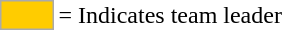<table>
<tr>
<td style="background-color:#FFCC00; border:1px solid #aaaaaa; width:2em;"></td>
<td>= Indicates team leader</td>
</tr>
</table>
